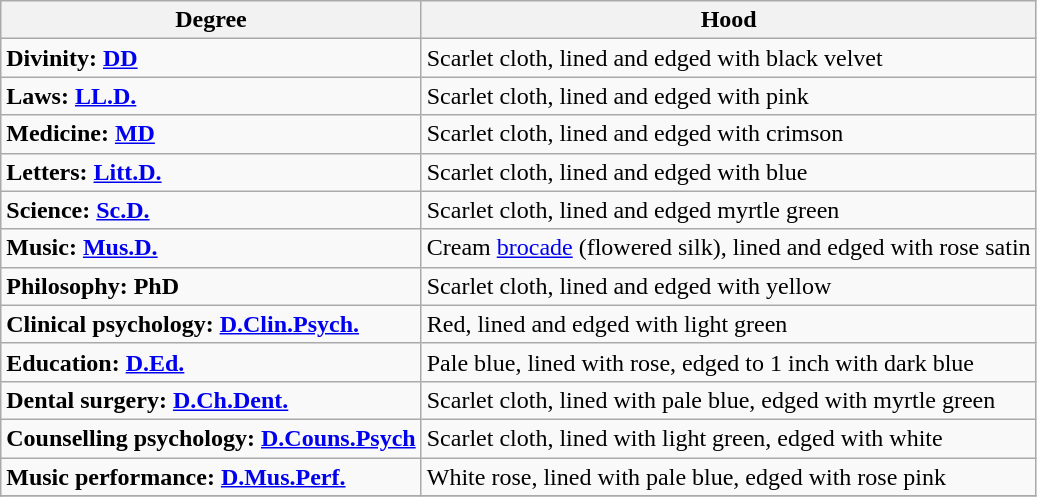<table class="wikitable">
<tr>
<th>Degree</th>
<th>Hood</th>
</tr>
<tr>
<td><strong>Divinity: <a href='#'>DD</a></strong></td>
<td>Scarlet cloth, lined and edged with black velvet</td>
</tr>
<tr>
<td><strong>Laws: <a href='#'>LL.D.</a> </strong></td>
<td>Scarlet cloth, lined and edged with pink</td>
</tr>
<tr>
<td><strong>Medicine: <a href='#'>MD</a> </strong></td>
<td>Scarlet cloth, lined and edged with crimson</td>
</tr>
<tr>
<td><strong>Letters: <a href='#'>Litt.D.</a> </strong></td>
<td>Scarlet cloth, lined and edged with blue</td>
</tr>
<tr>
<td><strong>Science: <a href='#'>Sc.D.</a> </strong></td>
<td>Scarlet cloth, lined and edged myrtle green</td>
</tr>
<tr>
<td><strong>Music: <a href='#'>Mus.D.</a> </strong></td>
<td>Cream <a href='#'>brocade</a> (flowered silk), lined and edged with rose satin</td>
</tr>
<tr>
<td><strong>Philosophy: PhD </strong></td>
<td>Scarlet cloth, lined and edged with yellow</td>
</tr>
<tr>
<td><strong>Clinical psychology: <a href='#'>D.Clin.Psych.</a> </strong></td>
<td>Red, lined and edged with light green</td>
</tr>
<tr>
<td><strong>Education: <a href='#'>D.Ed.</a> </strong></td>
<td>Pale blue, lined with rose, edged to 1 inch with dark blue</td>
</tr>
<tr>
<td><strong>Dental surgery: <a href='#'>D.Ch.Dent.</a> </strong></td>
<td>Scarlet cloth, lined with pale blue, edged with myrtle green</td>
</tr>
<tr>
<td><strong>Counselling psychology: <a href='#'>D.Couns.Psych</a> </strong></td>
<td>Scarlet cloth, lined with light green, edged with white</td>
</tr>
<tr>
<td><strong>Music performance: <a href='#'>D.Mus.Perf.</a> </strong></td>
<td>White rose, lined with pale blue, edged with rose pink</td>
</tr>
<tr>
</tr>
</table>
